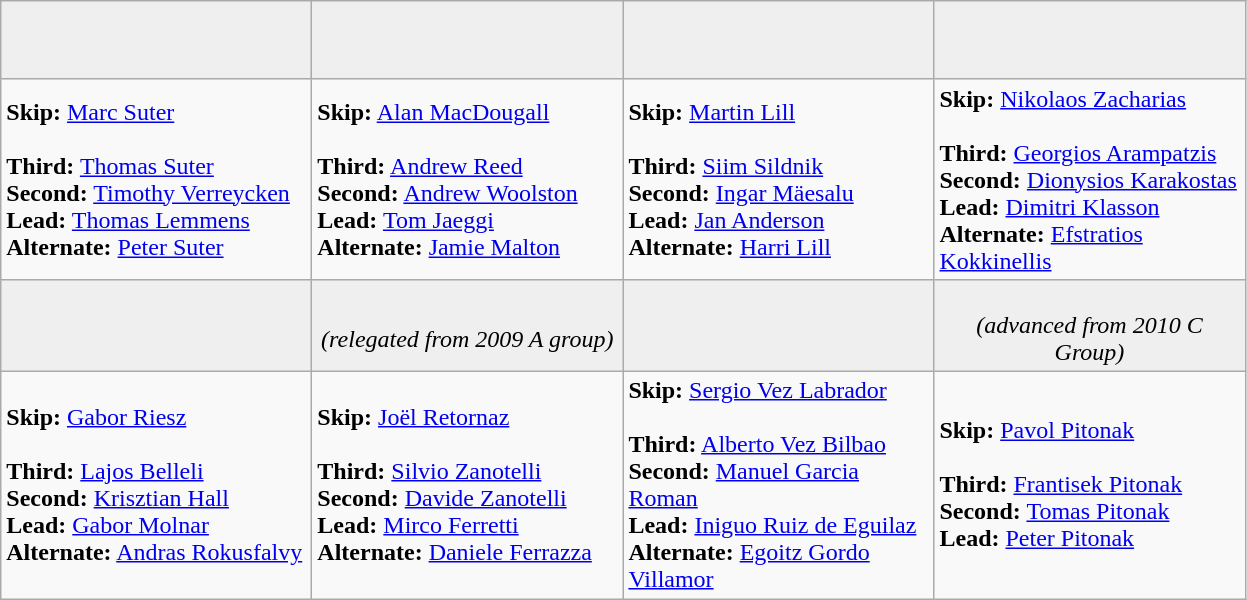<table class="wikitable">
<tr align=center>
<td bgcolor="#efefef" height="45" width="200"><strong></strong></td>
<td bgcolor="#efefef" width="200"><strong></strong></td>
<td bgcolor="#efefef" width="200"><strong></strong></td>
<td bgcolor="#efefef" width="200"><strong></strong></td>
</tr>
<tr>
<td><strong>Skip:</strong> <a href='#'>Marc Suter</a><br><br><strong>Third:</strong> <a href='#'>Thomas Suter</a><br>
<strong>Second:</strong> <a href='#'>Timothy Verreycken</a><br>
<strong>Lead:</strong> <a href='#'>Thomas Lemmens</a><br>
<strong>Alternate:</strong> <a href='#'>Peter Suter</a></td>
<td><strong>Skip:</strong> <a href='#'>Alan MacDougall</a><br><br><strong>Third:</strong> <a href='#'>Andrew Reed</a><br>
<strong>Second:</strong> <a href='#'>Andrew Woolston</a><br>
<strong>Lead:</strong> <a href='#'>Tom Jaeggi</a><br>
<strong>Alternate:</strong> <a href='#'>Jamie Malton</a></td>
<td><strong>Skip:</strong> <a href='#'>Martin Lill</a><br><br><strong>Third:</strong> <a href='#'>Siim Sildnik</a><br>
<strong>Second:</strong> <a href='#'>Ingar Mäesalu</a><br>
<strong>Lead:</strong> <a href='#'>Jan Anderson</a><br>
<strong>Alternate:</strong> <a href='#'>Harri Lill</a></td>
<td><strong>Skip:</strong> <a href='#'>Nikolaos Zacharias</a><br><br><strong>Third:</strong> <a href='#'>Georgios Arampatzis</a><br>
<strong>Second:</strong> <a href='#'>Dionysios Karakostas</a><br>
<strong>Lead:</strong> <a href='#'>Dimitri Klasson</a><br>
<strong>Alternate:</strong> <a href='#'>Efstratios Kokkinellis</a></td>
</tr>
<tr align=center>
<td bgcolor="#efefef" width="200"><strong></strong></td>
<td bgcolor="#efefef" width="200"><strong></strong> <br> <em>(relegated from 2009 A group)</em></td>
<td bgcolor="#efefef" width="200"><strong></strong></td>
<td bgcolor="#efefef" width="200"><strong></strong> <br> <em>(advanced from 2010 C Group)</em></td>
</tr>
<tr>
<td><strong>Skip:</strong> <a href='#'>Gabor Riesz</a><br><br><strong>Third:</strong> <a href='#'>Lajos Belleli</a><br>
<strong>Second:</strong> <a href='#'>Krisztian Hall</a><br>
<strong>Lead:</strong> <a href='#'>Gabor Molnar</a><br>
<strong>Alternate:</strong> <a href='#'>Andras Rokusfalvy</a></td>
<td><strong>Skip:</strong> <a href='#'>Joël Retornaz</a><br><br><strong>Third:</strong> <a href='#'>Silvio Zanotelli</a><br>
<strong>Second:</strong> <a href='#'>Davide Zanotelli</a><br>
<strong>Lead:</strong> <a href='#'>Mirco Ferretti</a><br>
<strong>Alternate:</strong> <a href='#'>Daniele Ferrazza</a></td>
<td><strong>Skip:</strong> <a href='#'>Sergio Vez Labrador</a><br><br><strong>Third:</strong> <a href='#'>Alberto Vez Bilbao</a><br>
<strong>Second:</strong> <a href='#'>Manuel Garcia Roman</a><br>
<strong>Lead:</strong> <a href='#'>Iniguo Ruiz de Eguilaz</a><br>
<strong>Alternate:</strong> <a href='#'>Egoitz Gordo Villamor</a></td>
<td><strong>Skip:</strong> <a href='#'>Pavol Pitonak</a><br><br><strong>Third:</strong> <a href='#'>Frantisek Pitonak</a><br>
<strong>Second:</strong> <a href='#'>Tomas Pitonak</a><br>
<strong>Lead:</strong> <a href='#'>Peter Pitonak</a></td>
</tr>
</table>
